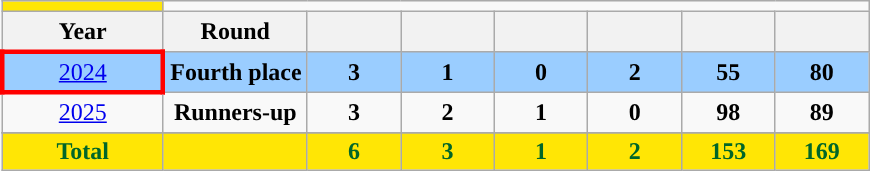<table class="wikitable" style="text-align:center">
<tr>
<th style="background:#FFE605; color:#006629; "> </th>
</tr>
<tr>
<th width=100px scope="col">Year</th>
<th scope="col">Round</th>
<th width=55px scope="col"></th>
<th width=55px scope="col"></th>
<th width=55px scope="col"></th>
<th width=55px scope="col"></th>
<th width=55px scope="col"></th>
<th width=55px scope="col"></th>
</tr>
<tr style="background:#9ACDFF;">
<td style="border: 3px solid red"> <a href='#'>2024</a></td>
<td><strong>Fourth place</strong></td>
<td><strong>3</strong></td>
<td><strong>1</strong></td>
<td><strong>0</strong></td>
<td><strong>2</strong></td>
<td><strong>55</strong></td>
<td><strong>80</strong></td>
</tr>
<tr>
<td> <a href='#'>2025</a></td>
<td><strong>Runners-up</strong></td>
<td><strong>3</strong></td>
<td><strong>2</strong></td>
<td><strong>1</strong></td>
<td><strong>0</strong></td>
<td><strong>98</strong></td>
<td><strong>89</strong></td>
</tr>
<tr>
</tr>
<tr>
<th style="background:#FFE605; color:#006629; ">Total</th>
<th style="background:#FFE605; color:#006629; "></th>
<th style="background:#FFE605; color:#006629; ">6</th>
<th style="background:#FFE605; color:#006629; ">3</th>
<th style="background:#FFE605; color:#006629; ">1</th>
<th style="background:#FFE605; color:#006629; ">2</th>
<th style="background:#FFE605; color:#006629; ">153</th>
<th style="background:#FFE605; color:#006629; ">169</th>
</tr>
</table>
